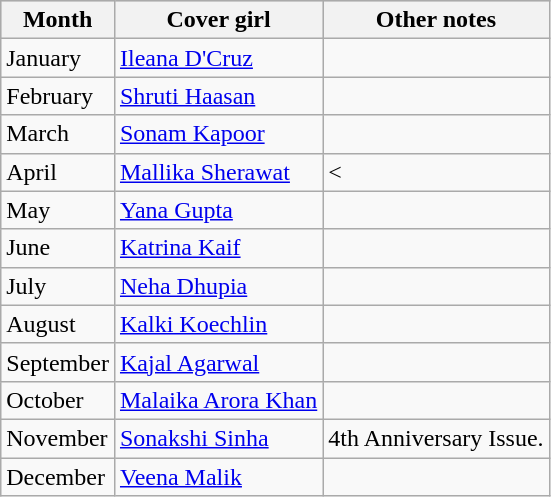<table class="wikitable">
<tr style="background:#ccc; text-align:center;">
<th>Month</th>
<th>Cover girl</th>
<th>Other notes</th>
</tr>
<tr>
<td>January</td>
<td><a href='#'>Ileana D'Cruz</a></td>
<td></td>
</tr>
<tr>
<td>February</td>
<td><a href='#'>Shruti Haasan</a></td>
<td></td>
</tr>
<tr>
<td>March</td>
<td><a href='#'>Sonam Kapoor</a></td>
<td></td>
</tr>
<tr>
<td>April</td>
<td><a href='#'>Mallika Sherawat</a></td>
<td><</td>
</tr>
<tr>
<td>May</td>
<td><a href='#'>Yana Gupta</a></td>
<td></td>
</tr>
<tr>
<td>June</td>
<td><a href='#'>Katrina Kaif</a></td>
<td></td>
</tr>
<tr>
<td>July</td>
<td><a href='#'>Neha Dhupia</a></td>
<td></td>
</tr>
<tr>
<td>August</td>
<td><a href='#'>Kalki Koechlin</a></td>
<td></td>
</tr>
<tr>
<td>September</td>
<td><a href='#'>Kajal Agarwal</a></td>
<td></td>
</tr>
<tr>
<td>October</td>
<td><a href='#'>Malaika Arora Khan</a></td>
<td></td>
</tr>
<tr>
<td>November</td>
<td><a href='#'>Sonakshi Sinha</a></td>
<td>4th Anniversary Issue.</td>
</tr>
<tr>
<td>December</td>
<td><a href='#'>Veena Malik</a></td>
<td></td>
</tr>
</table>
